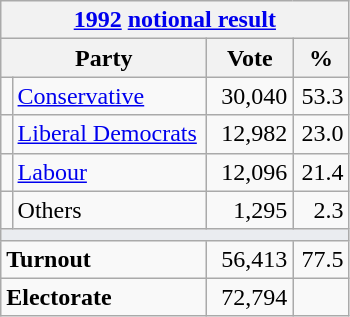<table class="wikitable">
<tr>
<th colspan="4"><a href='#'>1992</a> <a href='#'>notional result</a></th>
</tr>
<tr>
<th bgcolor="#DDDDFF" width="130px" colspan="2">Party</th>
<th bgcolor="#DDDDFF" width="50px">Vote</th>
<th bgcolor="#DDDDFF" width="30px">%</th>
</tr>
<tr>
<td></td>
<td><a href='#'>Conservative</a></td>
<td align=right>30,040</td>
<td align=right>53.3</td>
</tr>
<tr>
<td></td>
<td><a href='#'>Liberal Democrats</a></td>
<td align=right>12,982</td>
<td align=right>23.0</td>
</tr>
<tr>
<td></td>
<td><a href='#'>Labour</a></td>
<td align=right>12,096</td>
<td align=right>21.4</td>
</tr>
<tr>
<td></td>
<td>Others</td>
<td align=right>1,295</td>
<td align=right>2.3</td>
</tr>
<tr>
<td colspan="4" bgcolor="#EAECF0"></td>
</tr>
<tr>
<td colspan="2"><strong>Turnout</strong></td>
<td align=right>56,413</td>
<td align=right>77.5</td>
</tr>
<tr>
<td colspan="2"><strong>Electorate</strong></td>
<td align=right>72,794</td>
</tr>
</table>
